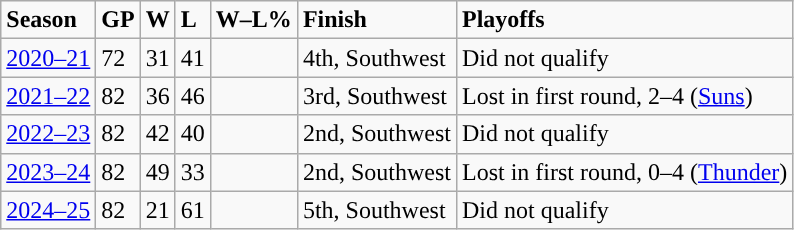<table class="wikitable">
<tr style="font-weight:bold; ">
<td>Season</td>
<td>GP</td>
<td>W</td>
<td>L</td>
<td>W–L%</td>
<td>Finish</td>
<td>Playoffs</td>
</tr>
<tr>
<td><a href='#'>2020–21</a></td>
<td>72</td>
<td>31</td>
<td>41</td>
<td></td>
<td>4th, Southwest</td>
<td>Did not qualify</td>
</tr>
<tr>
<td><a href='#'>2021–22</a></td>
<td>82</td>
<td>36</td>
<td>46</td>
<td></td>
<td>3rd, Southwest</td>
<td>Lost in first round, 2–4 (<a href='#'>Suns</a>)</td>
</tr>
<tr>
<td><a href='#'>2022–23</a></td>
<td>82</td>
<td>42</td>
<td>40</td>
<td></td>
<td>2nd, Southwest</td>
<td>Did not qualify</td>
</tr>
<tr>
<td><a href='#'>2023–24</a></td>
<td>82</td>
<td>49</td>
<td>33</td>
<td></td>
<td>2nd, Southwest</td>
<td>Lost in first round, 0–4 (<a href='#'>Thunder</a>)</td>
</tr>
<tr>
<td><a href='#'>2024–25</a></td>
<td>82</td>
<td>21</td>
<td>61</td>
<td></td>
<td>5th, Southwest</td>
<td>Did not qualify</td>
</tr>
</table>
